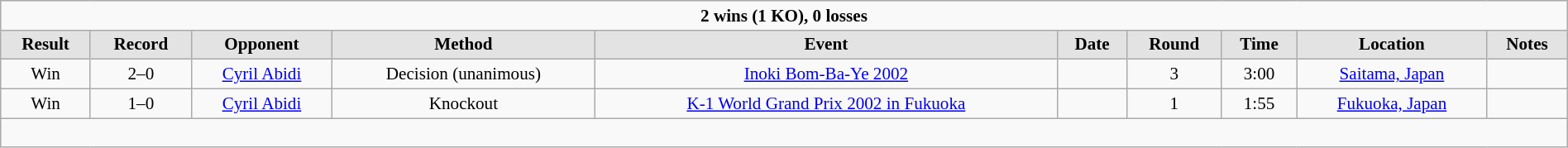<table style="width:100%; clear:both; margin:1.5em auto; text-align:center; font-size:88%;" class="wikitable sortable">
<tr>
<td colspan=10><strong>2 wins (1 KO), 0 losses</strong></td>
</tr>
<tr>
<th style="border-style: none none solid solid; background: #e3e3e3"><strong>Result</strong></th>
<th style="border-style: none none solid solid; background: #e3e3e3"><strong>Record</strong></th>
<th style="border-style: none none solid solid; background: #e3e3e3"><strong>Opponent</strong></th>
<th style="border-style: none none solid solid; background: #e3e3e3"><strong>Method</strong></th>
<th style="border-style: none none solid solid; background: #e3e3e3"><strong>Event</strong></th>
<th style="border-style: none none solid solid; background: #e3e3e3"><strong>Date</strong></th>
<th style="border-style: none none solid solid; background: #e3e3e3"><strong>Round</strong></th>
<th style="border-style: none none solid solid; background: #e3e3e3"><strong>Time</strong></th>
<th style="border-style: none none solid solid; background: #e3e3e3"><strong>Location</strong></th>
<th style="border-style: none none solid solid; background: #e3e3e3"><strong>Notes</strong></th>
</tr>
<tr>
<td>Win</td>
<td align=center>2–0</td>
<td><a href='#'>Cyril Abidi</a></td>
<td>Decision (unanimous)</td>
<td><a href='#'>Inoki Bom-Ba-Ye 2002</a></td>
<td></td>
<td align=center>3</td>
<td align=center>3:00</td>
<td><a href='#'>Saitama, Japan</a></td>
<td></td>
</tr>
<tr>
<td>Win</td>
<td align=center>1–0</td>
<td><a href='#'>Cyril Abidi</a></td>
<td>Knockout</td>
<td><a href='#'>K-1 World Grand Prix 2002 in Fukuoka</a></td>
<td></td>
<td align=center>1</td>
<td align=center>1:55</td>
<td><a href='#'>Fukuoka, Japan</a></td>
<td align=left></td>
</tr>
<tr>
<td colspan=10><br></td>
</tr>
</table>
